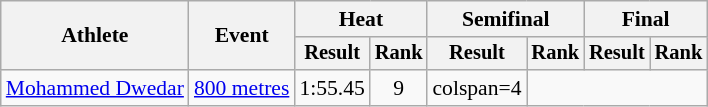<table class="wikitable" style="font-size:90%">
<tr>
<th rowspan="2">Athlete</th>
<th rowspan="2">Event</th>
<th colspan="2">Heat</th>
<th colspan="2">Semifinal</th>
<th colspan="2">Final</th>
</tr>
<tr style="font-size:95%">
<th>Result</th>
<th>Rank</th>
<th>Result</th>
<th>Rank</th>
<th>Result</th>
<th>Rank</th>
</tr>
<tr align=center>
<td align=left><a href='#'>Mohammed Dwedar</a></td>
<td align=left><a href='#'>800 metres</a></td>
<td>1:55.45 </td>
<td>9</td>
<td>colspan=4 </td>
</tr>
</table>
